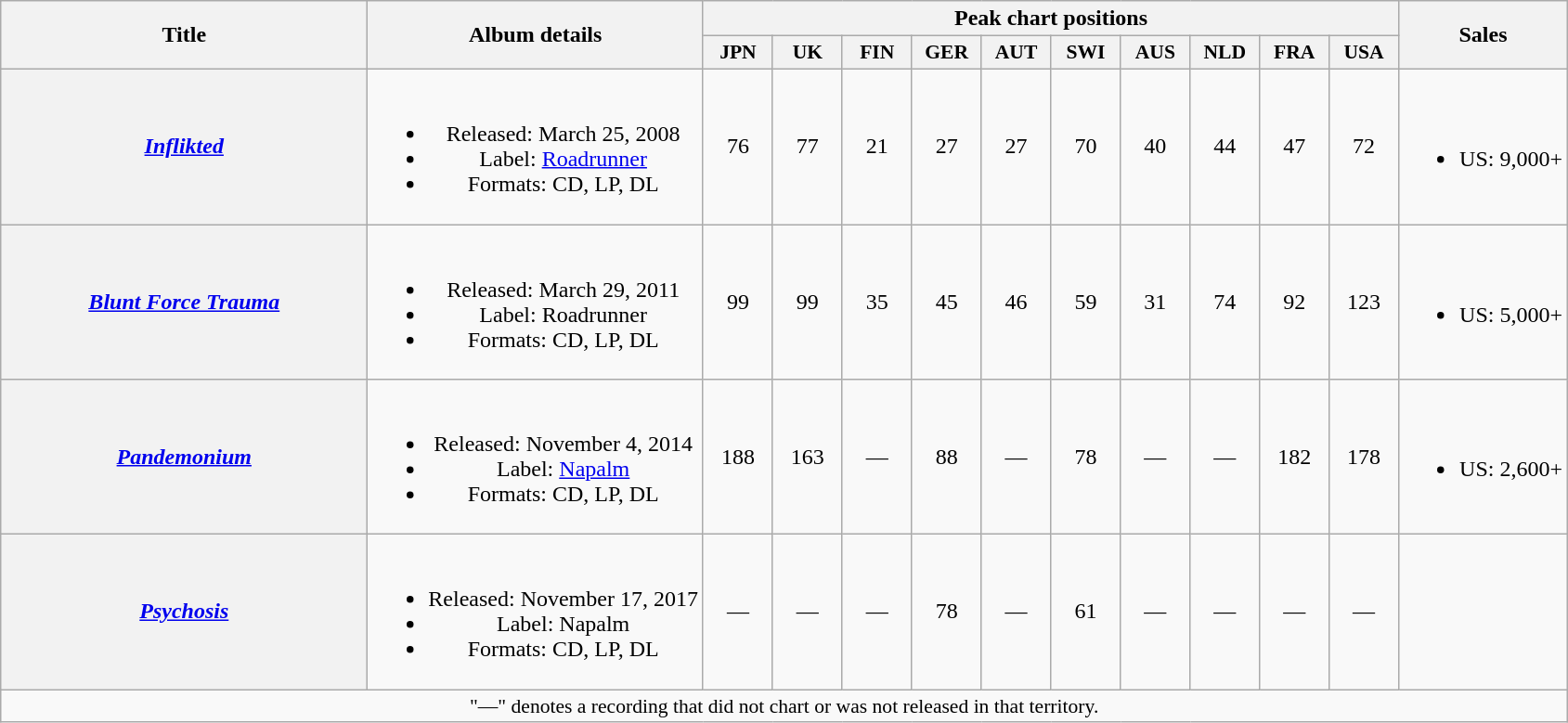<table class="wikitable plainrowheaders" style="text-align:center;">
<tr>
<th scope="col" rowspan="2" style="width:16em;">Title</th>
<th scope="col" rowspan="2">Album details</th>
<th scope="col" colspan="10">Peak chart positions</th>
<th scope="col" rowspan="2">Sales</th>
</tr>
<tr>
<th scope="col" style="width:3em;font-size:90%;">JPN <br></th>
<th scope="col" style="width:3em;font-size:90%;">UK <br></th>
<th scope="col" style="width:3em;font-size:90%;">FIN <br></th>
<th scope="col" style="width:3em;font-size:90%;">GER <br></th>
<th scope="col" style="width:3em;font-size:90%;">AUT <br></th>
<th scope="col" style="width:3em;font-size:90%;">SWI <br></th>
<th scope="col" style="width:3em;font-size:90%;">AUS <br></th>
<th scope="col" style="width:3em;font-size:90%;">NLD <br></th>
<th scope="col" style="width:3em;font-size:90%;">FRA <br></th>
<th scope="col" style="width:3em;font-size:90%;">USA <br></th>
</tr>
<tr>
<th scope="row"><em><a href='#'>Inflikted</a></em></th>
<td><br><ul><li>Released: March 25, 2008</li><li>Label: <a href='#'>Roadrunner</a></li><li>Formats: CD, LP, DL</li></ul></td>
<td>76</td>
<td>77</td>
<td>21</td>
<td>27</td>
<td>27</td>
<td>70</td>
<td>40</td>
<td>44</td>
<td>47</td>
<td>72</td>
<td><br><ul><li>US: 9,000+</li></ul></td>
</tr>
<tr>
<th scope="row"><em><a href='#'>Blunt Force Trauma</a></em></th>
<td><br><ul><li>Released: March 29, 2011</li><li>Label: Roadrunner</li><li>Formats: CD, LP, DL</li></ul></td>
<td>99</td>
<td>99</td>
<td>35</td>
<td>45</td>
<td>46</td>
<td>59</td>
<td>31</td>
<td>74</td>
<td>92</td>
<td>123</td>
<td><br><ul><li>US: 5,000+</li></ul></td>
</tr>
<tr>
<th scope="row"><em><a href='#'>Pandemonium</a></em></th>
<td><br><ul><li>Released: November 4, 2014</li><li>Label: <a href='#'>Napalm</a></li><li>Formats: CD, LP, DL</li></ul></td>
<td>188</td>
<td>163</td>
<td>—</td>
<td>88</td>
<td>—</td>
<td>78</td>
<td>—</td>
<td>—</td>
<td>182</td>
<td>178</td>
<td><br><ul><li>US: 2,600+</li></ul></td>
</tr>
<tr>
<th scope="row"><em><a href='#'>Psychosis</a></em></th>
<td><br><ul><li>Released: November 17, 2017</li><li>Label: Napalm</li><li>Formats: CD, LP, DL</li></ul></td>
<td>—</td>
<td>—</td>
<td>—</td>
<td>78</td>
<td>—</td>
<td>61</td>
<td>—</td>
<td>—</td>
<td>—</td>
<td>—</td>
<td></td>
</tr>
<tr>
<td colspan="15" style="font-size:90%">"—" denotes a recording that did not chart or was not released in that territory.</td>
</tr>
</table>
